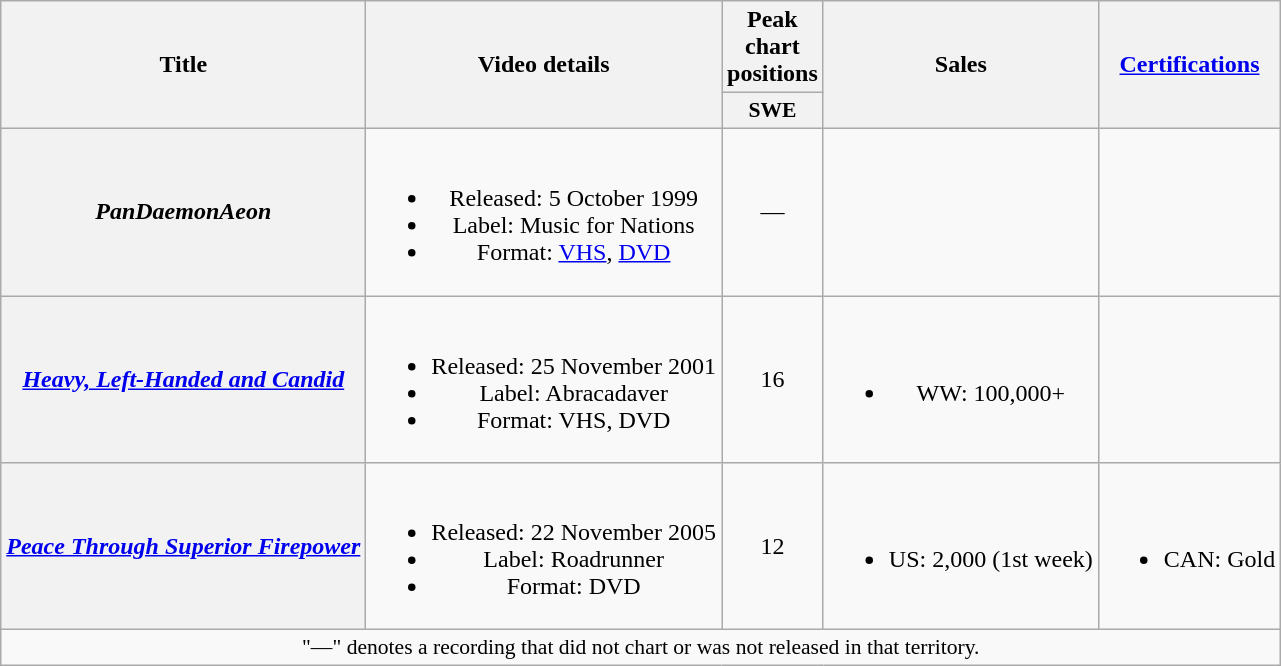<table class="wikitable plainrowheaders" style="text-align:center;">
<tr>
<th scope="col" rowspan="2">Title</th>
<th scope="col" rowspan="2">Video details</th>
<th scope="col" colspan="1">Peak chart positions</th>
<th scope="col" rowspan="2">Sales</th>
<th scope="col" rowspan="2"><a href='#'>Certifications</a></th>
</tr>
<tr>
<th scope="col" style="width:3em;font-size:90%;">SWE<br></th>
</tr>
<tr>
<th scope="row"><strong><em>PanDaemonAeon</em></strong></th>
<td><br><ul><li>Released: 5 October 1999</li><li>Label: Music for Nations</li><li>Format: <a href='#'>VHS</a>, <a href='#'>DVD</a></li></ul></td>
<td>—</td>
<td></td>
<td></td>
</tr>
<tr>
<th scope="row"><strong><em><a href='#'>Heavy, Left-Handed and Candid</a></em></strong></th>
<td><br><ul><li>Released: 25 November 2001</li><li>Label: Abracadaver</li><li>Format: VHS, DVD</li></ul></td>
<td>16</td>
<td><br><ul><li>WW: 100,000+</li></ul></td>
<td></td>
</tr>
<tr>
<th scope="row"><strong><em><a href='#'>Peace Through Superior Firepower</a></em></strong></th>
<td><br><ul><li>Released: 22 November 2005</li><li>Label: Roadrunner</li><li>Format: DVD</li></ul></td>
<td>12</td>
<td><br><ul><li>US: 2,000 (1st week)</li></ul></td>
<td><br><ul><li>CAN: Gold</li></ul></td>
</tr>
<tr>
<td colspan="10" style="font-size:90%">"—" denotes a recording that did not chart or was not released in that territory.</td>
</tr>
</table>
